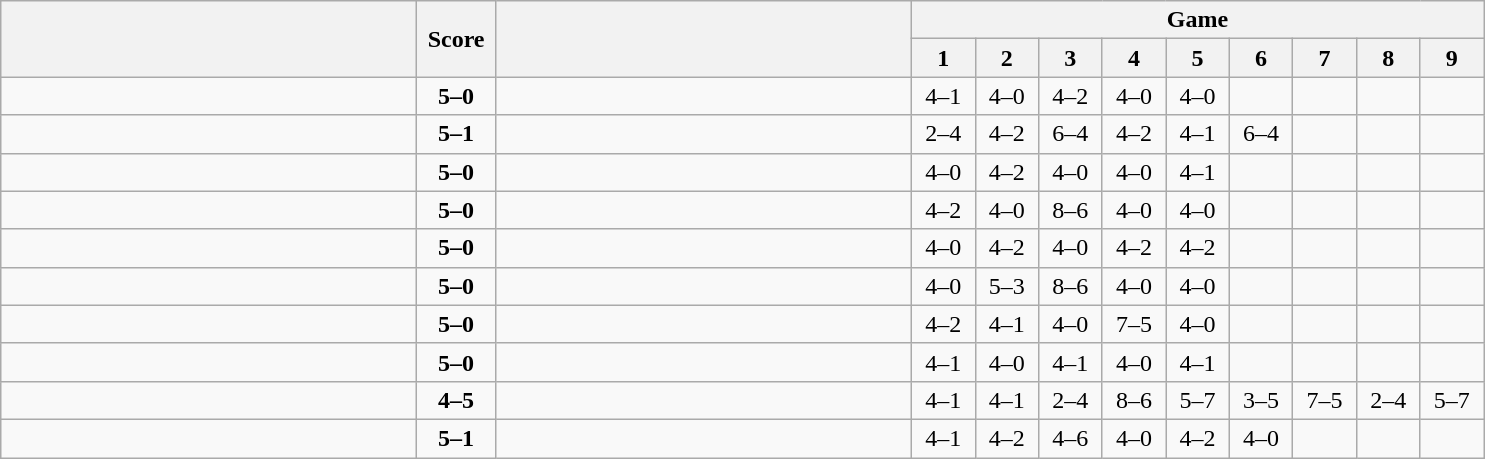<table class="wikitable" style="text-align: center;">
<tr>
<th rowspan=2 align="right" width="270"></th>
<th rowspan=2 width="45">Score</th>
<th rowspan=2 align="left" width="270"></th>
<th colspan=9>Game</th>
</tr>
<tr>
<th width="35">1</th>
<th width="35">2</th>
<th width="35">3</th>
<th width="35">4</th>
<th width="35">5</th>
<th width="35">6</th>
<th width="35">7</th>
<th width="35">8</th>
<th width="35">9</th>
</tr>
<tr>
<td align=left><strong><br></strong></td>
<td align=center><strong>5–0</strong></td>
<td align=left><br></td>
<td>4–1</td>
<td>4–0</td>
<td>4–2</td>
<td>4–0</td>
<td>4–0</td>
<td></td>
<td></td>
<td></td>
<td></td>
</tr>
<tr>
<td align=left><strong><br></strong></td>
<td align=center><strong>5–1</strong></td>
<td align=left><br></td>
<td>2–4</td>
<td>4–2</td>
<td>6–4</td>
<td>4–2</td>
<td>4–1</td>
<td>6–4</td>
<td></td>
<td></td>
<td></td>
</tr>
<tr>
<td align=left><strong><br></strong></td>
<td align=center><strong>5–0</strong></td>
<td align=left><br></td>
<td>4–0</td>
<td>4–2</td>
<td>4–0</td>
<td>4–0</td>
<td>4–1</td>
<td></td>
<td></td>
<td></td>
<td></td>
</tr>
<tr>
<td align=left><strong><br></strong></td>
<td align=center><strong>5–0</strong></td>
<td align=left><br></td>
<td>4–2</td>
<td>4–0</td>
<td>8–6</td>
<td>4–0</td>
<td>4–0</td>
<td></td>
<td></td>
<td></td>
<td></td>
</tr>
<tr>
<td align=left><strong><br></strong></td>
<td align=center><strong>5–0</strong></td>
<td align=left><br></td>
<td>4–0</td>
<td>4–2</td>
<td>4–0</td>
<td>4–2</td>
<td>4–2</td>
<td></td>
<td></td>
<td></td>
<td></td>
</tr>
<tr>
<td align=left><strong><br></strong></td>
<td align=center><strong>5–0</strong></td>
<td align=left><br></td>
<td>4–0</td>
<td>5–3</td>
<td>8–6</td>
<td>4–0</td>
<td>4–0</td>
<td></td>
<td></td>
<td></td>
<td></td>
</tr>
<tr>
<td align=left><strong><br></strong></td>
<td align=center><strong>5–0</strong></td>
<td align=left><br></td>
<td>4–2</td>
<td>4–1</td>
<td>4–0</td>
<td>7–5</td>
<td>4–0</td>
<td></td>
<td></td>
<td></td>
<td></td>
</tr>
<tr>
<td align=left><strong><br></strong></td>
<td align=center><strong>5–0</strong></td>
<td align=left><br></td>
<td>4–1</td>
<td>4–0</td>
<td>4–1</td>
<td>4–0</td>
<td>4–1</td>
<td></td>
<td></td>
<td></td>
<td></td>
</tr>
<tr>
<td align=left><br></td>
<td align=center><strong>4–5</strong></td>
<td align=left><strong><br></strong></td>
<td>4–1</td>
<td>4–1</td>
<td>2–4</td>
<td>8–6</td>
<td>5–7</td>
<td>3–5</td>
<td>7–5</td>
<td>2–4</td>
<td>5–7</td>
</tr>
<tr>
<td align=left><strong><br></strong></td>
<td align=center><strong>5–1</strong></td>
<td align=left><br></td>
<td>4–1</td>
<td>4–2</td>
<td>4–6</td>
<td>4–0</td>
<td>4–2</td>
<td>4–0</td>
<td></td>
<td></td>
<td></td>
</tr>
</table>
